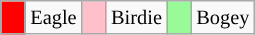<table class="wikitable" span=50 style="font-size:85%;">
<tr>
<td style="background: Red;" width=10></td>
<td>Eagle</td>
<td style="background: Pink;" width=10></td>
<td>Birdie</td>
<td style="background: PaleGreen;" width=10></td>
<td>Bogey</td>
</tr>
</table>
